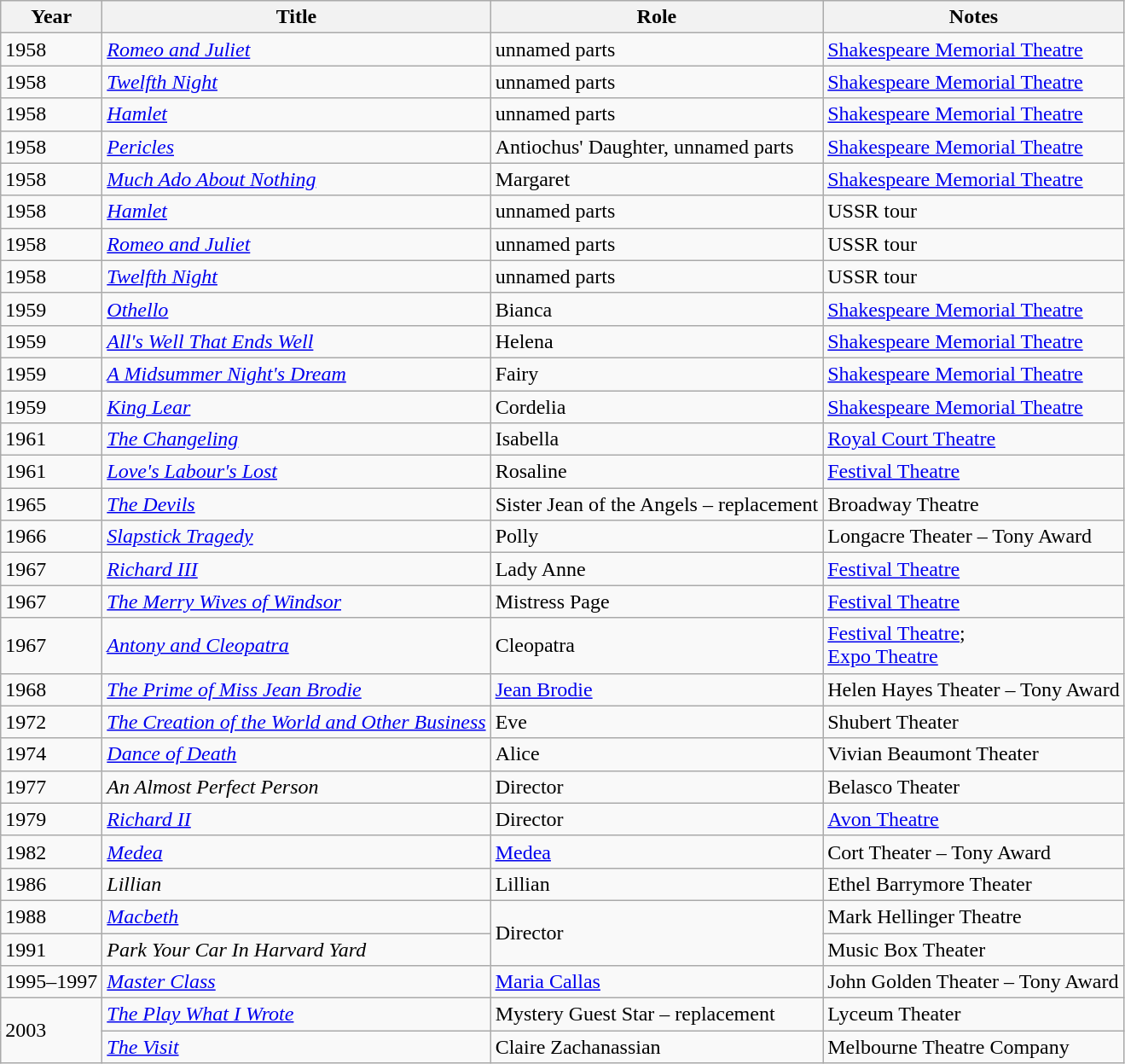<table class="wikitable sortable">
<tr>
<th>Year</th>
<th>Title</th>
<th>Role</th>
<th>Notes</th>
</tr>
<tr>
<td>1958</td>
<td><em><a href='#'>Romeo and Juliet</a></em></td>
<td>unnamed parts</td>
<td><a href='#'>Shakespeare Memorial Theatre</a></td>
</tr>
<tr>
<td>1958</td>
<td><em><a href='#'>Twelfth Night</a></em></td>
<td>unnamed parts</td>
<td><a href='#'>Shakespeare Memorial Theatre</a></td>
</tr>
<tr>
<td>1958</td>
<td><em><a href='#'>Hamlet</a></em></td>
<td>unnamed parts</td>
<td><a href='#'>Shakespeare Memorial Theatre</a></td>
</tr>
<tr>
<td>1958</td>
<td><em><a href='#'>Pericles</a></em></td>
<td>Antiochus' Daughter, unnamed parts</td>
<td><a href='#'>Shakespeare Memorial Theatre</a></td>
</tr>
<tr>
<td>1958</td>
<td><em><a href='#'>Much Ado About Nothing</a></em></td>
<td>Margaret</td>
<td><a href='#'>Shakespeare Memorial Theatre</a></td>
</tr>
<tr>
<td>1958</td>
<td><em><a href='#'>Hamlet</a></em></td>
<td>unnamed parts</td>
<td>USSR tour</td>
</tr>
<tr>
<td>1958</td>
<td><em><a href='#'>Romeo and Juliet</a></em></td>
<td>unnamed parts</td>
<td>USSR tour</td>
</tr>
<tr>
<td>1958</td>
<td><em><a href='#'>Twelfth Night</a></em></td>
<td>unnamed parts</td>
<td>USSR tour</td>
</tr>
<tr>
<td>1959</td>
<td><em><a href='#'>Othello</a></em></td>
<td>Bianca</td>
<td><a href='#'>Shakespeare Memorial Theatre</a></td>
</tr>
<tr>
<td>1959</td>
<td><em><a href='#'>All's Well That Ends Well</a></em></td>
<td>Helena</td>
<td><a href='#'>Shakespeare Memorial Theatre</a></td>
</tr>
<tr>
<td>1959</td>
<td><em><a href='#'>A Midsummer Night's Dream</a></em></td>
<td>Fairy</td>
<td><a href='#'>Shakespeare Memorial Theatre</a></td>
</tr>
<tr>
<td>1959</td>
<td><em><a href='#'>King Lear</a></em></td>
<td>Cordelia</td>
<td><a href='#'>Shakespeare Memorial Theatre</a></td>
</tr>
<tr>
<td>1961</td>
<td><em><a href='#'>The Changeling</a></em></td>
<td>Isabella</td>
<td><a href='#'>Royal Court Theatre</a></td>
</tr>
<tr>
<td>1961</td>
<td><em><a href='#'>Love's Labour's Lost</a></em></td>
<td>Rosaline</td>
<td><a href='#'>Festival Theatre</a></td>
</tr>
<tr>
<td>1965</td>
<td data-sort-value="Devils, The"><em><a href='#'>The Devils</a></em></td>
<td>Sister Jean of the Angels – replacement</td>
<td>Broadway Theatre</td>
</tr>
<tr>
<td>1966</td>
<td><em><a href='#'>Slapstick Tragedy</a></em></td>
<td>Polly</td>
<td>Longacre Theater – Tony Award</td>
</tr>
<tr>
<td>1967</td>
<td><em><a href='#'>Richard III</a></em></td>
<td>Lady Anne</td>
<td><a href='#'>Festival Theatre</a></td>
</tr>
<tr>
<td>1967</td>
<td data-sort-value="Merry Wives of Windsor, The"><em><a href='#'>The Merry Wives of Windsor</a></em></td>
<td>Mistress Page</td>
<td><a href='#'>Festival Theatre</a></td>
</tr>
<tr>
<td>1967</td>
<td><em><a href='#'>Antony and Cleopatra</a></em></td>
<td>Cleopatra</td>
<td><a href='#'>Festival Theatre</a>; <br><a href='#'>Expo Theatre</a></td>
</tr>
<tr>
<td>1968</td>
<td data-sort-value="Prime of Miss Jean Brodie, The"><em><a href='#'>The Prime of Miss Jean Brodie</a></em></td>
<td><a href='#'>Jean Brodie</a></td>
<td>Helen Hayes Theater – Tony Award</td>
</tr>
<tr>
<td>1972</td>
<td data-sort-value="Creation of the World and Other Business, The"><em><a href='#'>The Creation of the World and Other Business</a></em></td>
<td>Eve</td>
<td>Shubert Theater</td>
</tr>
<tr>
<td>1974</td>
<td data-sort-value="Dance of Death, The"><em><a href='#'>Dance of Death</a></em></td>
<td>Alice</td>
<td>Vivian Beaumont Theater</td>
</tr>
<tr>
<td>1977</td>
<td><em>An Almost Perfect Person</em></td>
<td>Director</td>
<td>Belasco Theater</td>
</tr>
<tr>
<td>1979</td>
<td><em><a href='#'>Richard II</a></em></td>
<td>Director</td>
<td><a href='#'>Avon Theatre</a></td>
</tr>
<tr>
<td>1982</td>
<td><em><a href='#'>Medea</a></em></td>
<td><a href='#'>Medea</a></td>
<td>Cort Theater – Tony Award</td>
</tr>
<tr>
<td>1986</td>
<td><em>Lillian</em></td>
<td>Lillian</td>
<td>Ethel Barrymore Theater</td>
</tr>
<tr>
<td>1988</td>
<td><em><a href='#'>Macbeth</a></em></td>
<td rowspan="2">Director</td>
<td>Mark Hellinger Theatre</td>
</tr>
<tr>
<td>1991</td>
<td><em>Park Your Car In Harvard Yard</em></td>
<td>Music Box Theater</td>
</tr>
<tr>
<td>1995–1997</td>
<td><em><a href='#'>Master Class</a></em></td>
<td><a href='#'>Maria Callas</a></td>
<td>John Golden Theater – Tony Award</td>
</tr>
<tr>
<td rowspan="2">2003</td>
<td data-sort-value="Play What I Wrote, The"><em><a href='#'>The Play What I Wrote</a></em></td>
<td>Mystery Guest Star – replacement</td>
<td>Lyceum Theater</td>
</tr>
<tr>
<td data-sort-value="Visit, The"><em><a href='#'>The Visit</a></em></td>
<td>Claire Zachanassian</td>
<td>Melbourne Theatre Company</td>
</tr>
</table>
